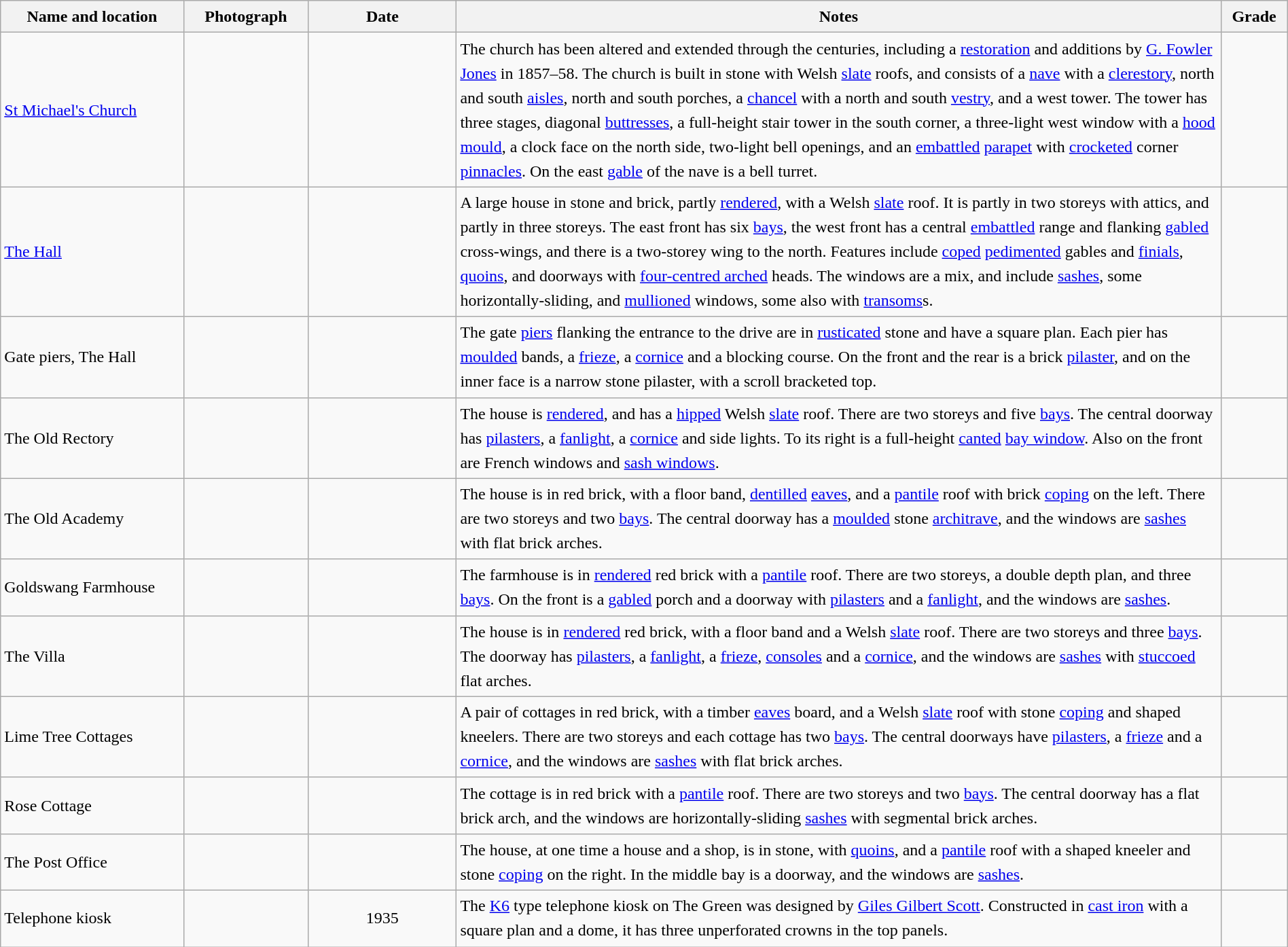<table class="wikitable sortable plainrowheaders" style="width:100%; border:0px; text-align:left; line-height:150%">
<tr>
<th scope="col"  style="width:150px">Name and location</th>
<th scope="col"  style="width:100px" class="unsortable">Photograph</th>
<th scope="col"  style="width:120px">Date</th>
<th scope="col"  style="width:650px" class="unsortable">Notes</th>
<th scope="col"  style="width:50px">Grade</th>
</tr>
<tr>
<td><a href='#'>St Michael's Church</a><br><small></small></td>
<td></td>
<td align="center"></td>
<td>The church has been altered and extended through the centuries, including a <a href='#'>restoration</a> and additions by <a href='#'>G. Fowler Jones</a> in 1857–58. The church is built in stone with Welsh <a href='#'>slate</a> roofs, and consists of a <a href='#'>nave</a> with a <a href='#'>clerestory</a>, north and south <a href='#'>aisles</a>, north and south porches, a <a href='#'>chancel</a> with a north and south <a href='#'>vestry</a>, and a west tower. The tower has three stages, diagonal <a href='#'>buttresses</a>, a full-height stair tower in the south corner, a three-light west window with a <a href='#'>hood mould</a>, a clock face on the north side, two-light bell openings, and an <a href='#'>embattled</a> <a href='#'>parapet</a> with <a href='#'>crocketed</a> corner <a href='#'>pinnacles</a>. On the east <a href='#'>gable</a> of the nave is a bell turret.</td>
<td align="center" ></td>
</tr>
<tr>
<td><a href='#'>The Hall</a><br><small></small></td>
<td></td>
<td align="center"></td>
<td>A large house in stone and brick, partly <a href='#'>rendered</a>, with a Welsh <a href='#'>slate</a> roof. It is partly in two storeys with attics, and partly in three storeys. The east front has six <a href='#'>bays</a>, the west front has a central <a href='#'>embattled</a> range and flanking <a href='#'>gabled</a> cross-wings, and there is a two-storey wing to the north. Features include <a href='#'>coped</a> <a href='#'>pedimented</a> gables and <a href='#'>finials</a>, <a href='#'>quoins</a>, and doorways with <a href='#'>four-centred arched</a> heads.  The windows are a mix, and include <a href='#'>sashes</a>, some horizontally-sliding, and <a href='#'>mullioned</a> windows, some also with <a href='#'>transoms</a>s.</td>
<td align="center" ></td>
</tr>
<tr>
<td>Gate piers, The Hall<br><small></small></td>
<td></td>
<td align="center"></td>
<td>The gate <a href='#'>piers</a> flanking the entrance to the drive are in <a href='#'>rusticated</a> stone and have a square plan. Each pier has <a href='#'>moulded</a> bands, a <a href='#'>frieze</a>, a <a href='#'>cornice</a> and a blocking course. On the front and the rear is a brick <a href='#'>pilaster</a>, and on the inner face is a narrow stone pilaster, with a scroll bracketed top.</td>
<td align="center" ></td>
</tr>
<tr>
<td>The Old Rectory<br><small></small></td>
<td></td>
<td align="center"></td>
<td>The house is <a href='#'>rendered</a>, and has a <a href='#'>hipped</a> Welsh <a href='#'>slate</a> roof. There are two storeys and five <a href='#'>bays</a>. The central doorway has <a href='#'>pilasters</a>, a <a href='#'>fanlight</a>, a <a href='#'>cornice</a> and side lights. To its right is a full-height <a href='#'>canted</a> <a href='#'>bay window</a>. Also on the front are French windows and <a href='#'>sash windows</a>.</td>
<td align="center" ></td>
</tr>
<tr>
<td>The Old Academy<br><small></small></td>
<td></td>
<td align="center"></td>
<td>The house is in red brick, with a floor band, <a href='#'>dentilled</a> <a href='#'>eaves</a>, and a <a href='#'>pantile</a> roof with brick <a href='#'>coping</a> on the left. There are two storeys and two <a href='#'>bays</a>. The central doorway has a <a href='#'>moulded</a> stone <a href='#'>architrave</a>, and the windows are <a href='#'>sashes</a> with flat brick arches.</td>
<td align="center" ></td>
</tr>
<tr>
<td>Goldswang Farmhouse<br><small></small></td>
<td></td>
<td align="center"></td>
<td>The farmhouse is in <a href='#'>rendered</a> red brick with a <a href='#'>pantile</a> roof. There are two storeys, a double depth plan, and three <a href='#'>bays</a>. On the front is a <a href='#'>gabled</a> porch and a doorway with <a href='#'>pilasters</a> and a <a href='#'>fanlight</a>, and the windows are <a href='#'>sashes</a>.</td>
<td align="center" ></td>
</tr>
<tr>
<td>The Villa<br><small></small></td>
<td></td>
<td align="center"></td>
<td>The house is in <a href='#'>rendered</a> red brick, with a floor band and a Welsh <a href='#'>slate</a> roof. There are two storeys and three <a href='#'>bays</a>. The doorway has <a href='#'>pilasters</a>, a <a href='#'>fanlight</a>, a <a href='#'>frieze</a>, <a href='#'>consoles</a> and a <a href='#'>cornice</a>, and the windows are <a href='#'>sashes</a> with <a href='#'>stuccoed</a> flat arches.</td>
<td align="center" ></td>
</tr>
<tr>
<td>Lime Tree Cottages<br><small></small></td>
<td></td>
<td align="center"></td>
<td>A pair of cottages in red brick, with a timber <a href='#'>eaves</a> board, and a Welsh <a href='#'>slate</a> roof with stone <a href='#'>coping</a> and shaped kneelers. There are two storeys and each cottage has two <a href='#'>bays</a>. The central doorways have <a href='#'>pilasters</a>, a <a href='#'>frieze</a> and a <a href='#'>cornice</a>, and the windows are <a href='#'>sashes</a> with flat brick arches.</td>
<td align="center" ></td>
</tr>
<tr>
<td>Rose Cottage<br><small></small></td>
<td></td>
<td align="center"></td>
<td>The cottage is in red brick with a <a href='#'>pantile</a> roof. There are two storeys and two <a href='#'>bays</a>. The central doorway has a flat brick arch, and the windows are horizontally-sliding <a href='#'>sashes</a> with segmental brick arches.</td>
<td align="center" ></td>
</tr>
<tr>
<td>The Post Office<br><small></small></td>
<td></td>
<td align="center"></td>
<td>The house, at one time a house and a shop, is in stone, with <a href='#'>quoins</a>, and a <a href='#'>pantile</a> roof with a shaped kneeler and stone <a href='#'>coping</a> on the right. In the middle bay is a doorway, and the windows are <a href='#'>sashes</a>.</td>
<td align="center" ></td>
</tr>
<tr>
<td>Telephone kiosk<br><small></small></td>
<td></td>
<td align="center">1935</td>
<td>The <a href='#'>K6</a> type telephone kiosk on The Green was designed by <a href='#'>Giles Gilbert Scott</a>.  Constructed in <a href='#'>cast iron</a> with a square plan and a dome, it has three unperforated crowns in the top panels.</td>
<td align="center" ></td>
</tr>
<tr>
</tr>
</table>
